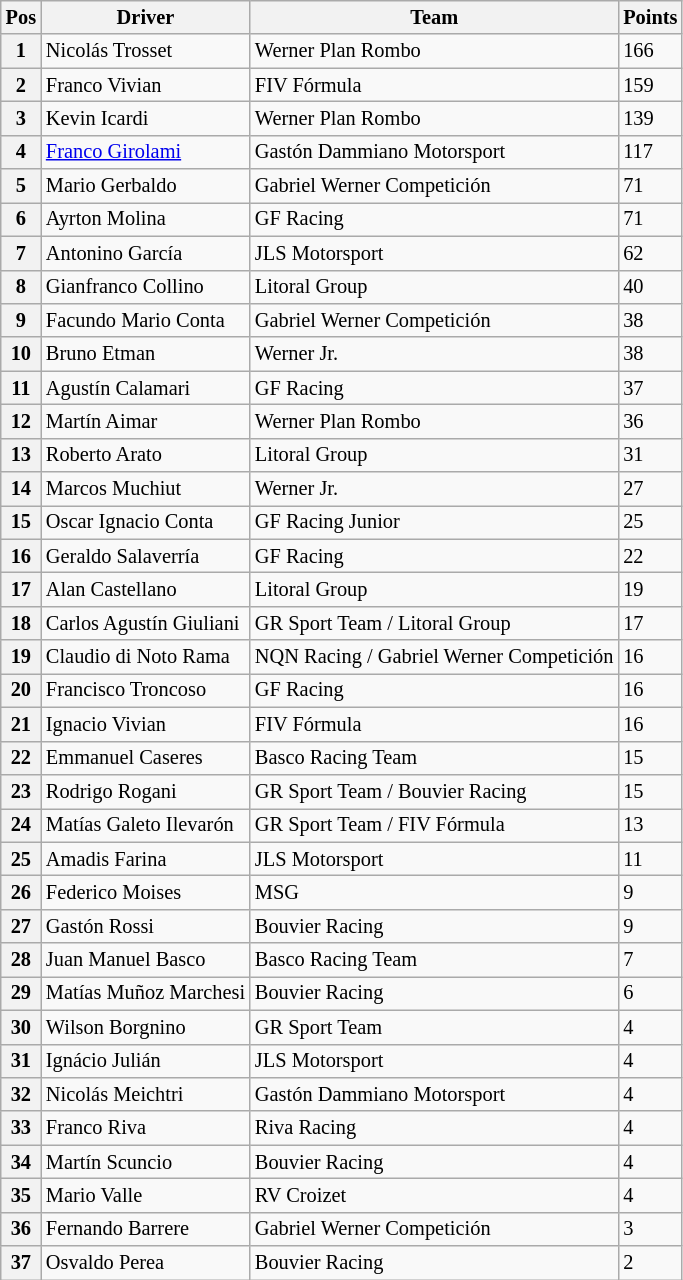<table class="wikitable" style="font-size:85%">
<tr>
<th>Pos</th>
<th>Driver</th>
<th>Team</th>
<th>Points</th>
</tr>
<tr>
<th>1</th>
<td> Nicolás Trosset</td>
<td>Werner Plan Rombo</td>
<td>166</td>
</tr>
<tr>
<th>2</th>
<td> Franco Vivian</td>
<td>FIV Fórmula</td>
<td>159</td>
</tr>
<tr>
<th>3</th>
<td> Kevin Icardi</td>
<td>Werner Plan Rombo</td>
<td>139</td>
</tr>
<tr>
<th>4</th>
<td> <a href='#'>Franco Girolami</a></td>
<td>Gastón Dammiano Motorsport</td>
<td>117</td>
</tr>
<tr>
<th>5</th>
<td> Mario Gerbaldo</td>
<td>Gabriel Werner Competición</td>
<td>71</td>
</tr>
<tr>
<th>6</th>
<td> Ayrton Molina</td>
<td>GF Racing</td>
<td>71</td>
</tr>
<tr>
<th>7</th>
<td> Antonino García</td>
<td>JLS Motorsport</td>
<td>62</td>
</tr>
<tr>
<th>8</th>
<td> Gianfranco Collino</td>
<td>Litoral Group</td>
<td>40</td>
</tr>
<tr>
<th>9</th>
<td> Facundo Mario Conta</td>
<td>Gabriel Werner Competición</td>
<td>38</td>
</tr>
<tr>
<th>10</th>
<td> Bruno Etman</td>
<td>Werner Jr.</td>
<td>38</td>
</tr>
<tr>
<th>11</th>
<td> Agustín Calamari</td>
<td>GF Racing</td>
<td>37</td>
</tr>
<tr>
<th>12</th>
<td> Martín Aimar</td>
<td>Werner Plan Rombo</td>
<td>36</td>
</tr>
<tr>
<th>13</th>
<td> Roberto Arato</td>
<td>Litoral Group</td>
<td>31</td>
</tr>
<tr>
<th>14</th>
<td> Marcos Muchiut</td>
<td>Werner Jr.</td>
<td>27</td>
</tr>
<tr>
<th>15</th>
<td> Oscar Ignacio Conta</td>
<td>GF Racing Junior</td>
<td>25</td>
</tr>
<tr>
<th>16</th>
<td> Geraldo Salaverría</td>
<td>GF Racing</td>
<td>22</td>
</tr>
<tr>
<th>17</th>
<td> Alan Castellano</td>
<td>Litoral Group</td>
<td>19</td>
</tr>
<tr>
<th>18</th>
<td> Carlos Agustín Giuliani</td>
<td>GR Sport Team / Litoral Group</td>
<td>17</td>
</tr>
<tr>
<th>19</th>
<td> Claudio di Noto Rama</td>
<td>NQN Racing / Gabriel Werner Competición</td>
<td>16</td>
</tr>
<tr>
<th>20</th>
<td> Francisco Troncoso</td>
<td>GF Racing</td>
<td>16</td>
</tr>
<tr>
<th>21</th>
<td> Ignacio Vivian</td>
<td>FIV Fórmula</td>
<td>16</td>
</tr>
<tr>
<th>22</th>
<td> Emmanuel Caseres</td>
<td>Basco Racing Team</td>
<td>15</td>
</tr>
<tr>
<th>23</th>
<td> Rodrigo Rogani</td>
<td>GR Sport Team / Bouvier Racing</td>
<td>15</td>
</tr>
<tr>
<th>24</th>
<td> Matías Galeto Ilevarón</td>
<td>GR Sport Team / FIV Fórmula</td>
<td>13</td>
</tr>
<tr>
<th>25</th>
<td> Amadis Farina</td>
<td>JLS Motorsport</td>
<td>11</td>
</tr>
<tr>
<th>26</th>
<td> Federico Moises</td>
<td>MSG</td>
<td>9</td>
</tr>
<tr>
<th>27</th>
<td> Gastón Rossi</td>
<td>Bouvier Racing</td>
<td>9</td>
</tr>
<tr>
<th>28</th>
<td> Juan Manuel Basco</td>
<td>Basco Racing Team</td>
<td>7</td>
</tr>
<tr>
<th>29</th>
<td> Matías Muñoz Marchesi</td>
<td>Bouvier Racing</td>
<td>6</td>
</tr>
<tr>
<th>30</th>
<td> Wilson Borgnino</td>
<td>GR Sport Team</td>
<td>4</td>
</tr>
<tr>
<th>31</th>
<td> Ignácio Julián</td>
<td>JLS Motorsport</td>
<td>4</td>
</tr>
<tr>
<th>32</th>
<td> Nicolás Meichtri</td>
<td>Gastón Dammiano Motorsport</td>
<td>4</td>
</tr>
<tr>
<th>33</th>
<td> Franco Riva</td>
<td>Riva Racing</td>
<td>4</td>
</tr>
<tr>
<th>34</th>
<td> Martín Scuncio</td>
<td>Bouvier Racing</td>
<td>4</td>
</tr>
<tr>
<th>35</th>
<td> Mario Valle</td>
<td>RV Croizet</td>
<td>4</td>
</tr>
<tr>
<th>36</th>
<td> Fernando Barrere</td>
<td>Gabriel Werner Competición</td>
<td>3</td>
</tr>
<tr>
<th>37</th>
<td> Osvaldo Perea</td>
<td>Bouvier Racing</td>
<td>2</td>
</tr>
</table>
